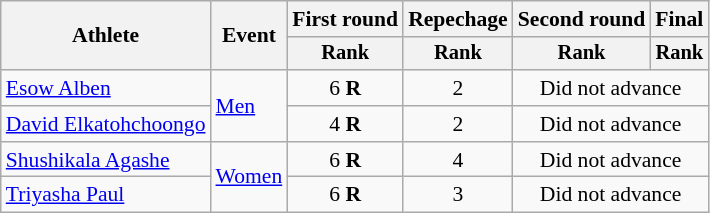<table class="wikitable" style="font-size:90%;text-align:center;">
<tr>
<th rowspan=2>Athlete</th>
<th rowspan=2>Event</th>
<th>First round</th>
<th>Repechage</th>
<th>Second round</th>
<th>Final</th>
</tr>
<tr style=font-size:95%>
<th>Rank</th>
<th>Rank</th>
<th>Rank</th>
<th>Rank</th>
</tr>
<tr>
<td align=left><a href='#'>Esow Alben</a></td>
<td align=left rowspan=2><a href='#'>Men</a></td>
<td>6 <strong>R</strong></td>
<td>2</td>
<td colspan=2>Did not advance</td>
</tr>
<tr>
<td align=left><a href='#'>David Elkatohchoongo</a></td>
<td>4 <strong>R</strong></td>
<td>2</td>
<td colspan=2>Did not advance</td>
</tr>
<tr>
<td align=left><a href='#'>Shushikala Agashe</a></td>
<td align=left rowspan=2><a href='#'>Women</a></td>
<td>6 <strong>R</strong></td>
<td>4</td>
<td colspan=2>Did not advance</td>
</tr>
<tr>
<td align=left><a href='#'>Triyasha Paul</a></td>
<td>6 <strong>R</strong></td>
<td>3</td>
<td colspan=2>Did not advance</td>
</tr>
</table>
